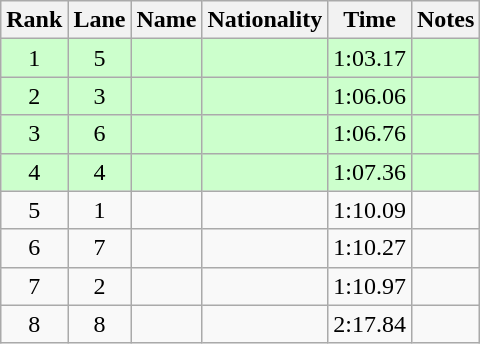<table class="wikitable sortable" style="text-align:center">
<tr>
<th>Rank</th>
<th>Lane</th>
<th>Name</th>
<th>Nationality</th>
<th>Time</th>
<th>Notes</th>
</tr>
<tr bgcolor=ccffcc>
<td>1</td>
<td>5</td>
<td align=left></td>
<td align=left></td>
<td>1:03.17</td>
<td><strong></strong></td>
</tr>
<tr bgcolor=ccffcc>
<td>2</td>
<td>3</td>
<td align=left></td>
<td align=left></td>
<td>1:06.06</td>
<td><strong></strong></td>
</tr>
<tr bgcolor=ccffcc>
<td>3</td>
<td>6</td>
<td align=left></td>
<td align=left></td>
<td>1:06.76</td>
<td><strong></strong></td>
</tr>
<tr bgcolor=ccffcc>
<td>4</td>
<td>4</td>
<td align=left></td>
<td align=left></td>
<td>1:07.36</td>
<td><strong></strong></td>
</tr>
<tr>
<td>5</td>
<td>1</td>
<td align=left></td>
<td align=left></td>
<td>1:10.09</td>
<td></td>
</tr>
<tr>
<td>6</td>
<td>7</td>
<td align=left></td>
<td align=left></td>
<td>1:10.27</td>
<td></td>
</tr>
<tr>
<td>7</td>
<td>2</td>
<td align=left></td>
<td align=left></td>
<td>1:10.97</td>
<td></td>
</tr>
<tr>
<td>8</td>
<td>8</td>
<td align=left></td>
<td align=left></td>
<td>2:17.84</td>
<td></td>
</tr>
</table>
